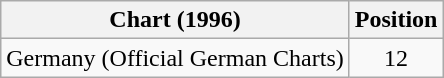<table class="wikitable sortable plainrowheaders" style="text-align:center">
<tr>
<th scope="col">Chart (1996)</th>
<th scope="col">Position</th>
</tr>
<tr>
<td align="left">Germany (Official German Charts)</td>
<td align="center">12</td>
</tr>
</table>
